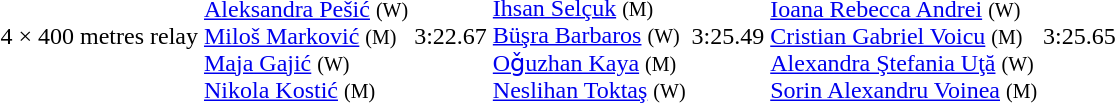<table>
<tr>
<td>4 × 400 metres relay</td>
<td><br><a href='#'>Aleksandra Pešić</a> <small>(W)</small><br><a href='#'>Miloš Marković</a> <small>(M)</small><br><a href='#'>Maja Gajić</a> <small>(W)</small><br><a href='#'>Nikola Kostić</a> <small>(M)</small></td>
<td>3:22.67</td>
<td><br><a href='#'>Ihsan Selçuk</a> <small>(M)</small><br><a href='#'>Büşra Barbaros</a> <small>(W)</small><br><a href='#'>Oǧuzhan Kaya</a> <small>(M)</small><br><a href='#'>Neslihan Toktaş</a> <small>(W)</small></td>
<td>3:25.49</td>
<td><br><a href='#'>Ioana Rebecca Andrei</a> <small>(W)</small><br><a href='#'>Cristian Gabriel Voicu</a> <small>(M)</small><br><a href='#'>Alexandra Ştefania Uţă</a> <small>(W)</small><br><a href='#'>Sorin Alexandru Voinea</a> <small>(M)</small></td>
<td>3:25.65</td>
</tr>
</table>
